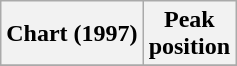<table class="wikitable plainrowheaders" style="text-align:center">
<tr>
<th scope="col">Chart (1997)</th>
<th scope="col">Peak<br>position</th>
</tr>
<tr>
</tr>
</table>
